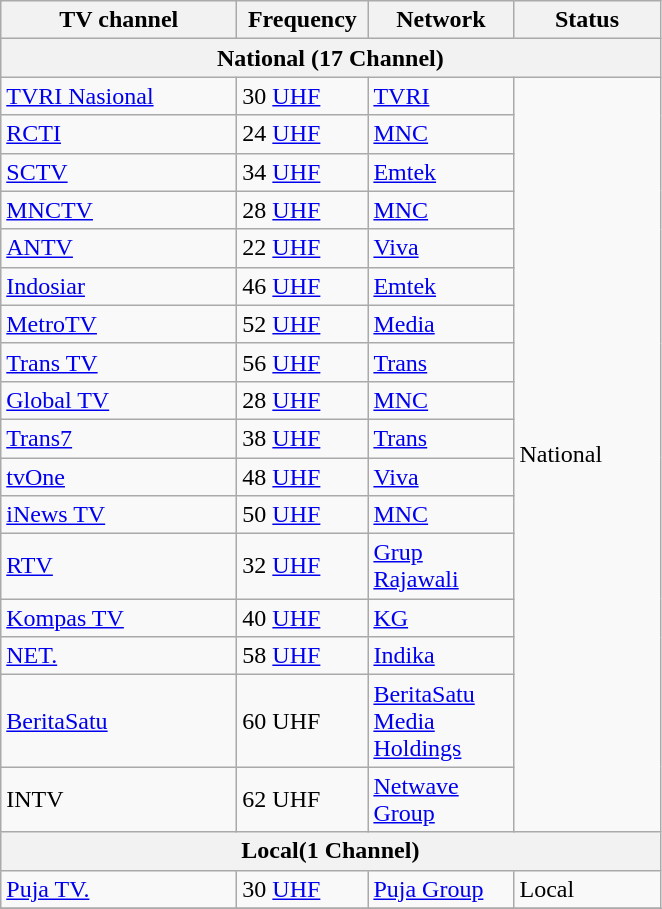<table class="wikitable">
<tr>
<th width="150">TV channel</th>
<th width="80">Frequency</th>
<th width="90">Network</th>
<th width="90">Status</th>
</tr>
<tr>
<th colspan=5>National (17 Channel)</th>
</tr>
<tr>
<td><a href='#'>TVRI Nasional</a></td>
<td>30 <a href='#'>UHF</a></td>
<td><a href='#'>TVRI</a></td>
<td rowspan=17>National</td>
</tr>
<tr>
<td><a href='#'>RCTI</a></td>
<td>24 <a href='#'>UHF</a></td>
<td><a href='#'>MNC</a></td>
</tr>
<tr>
<td><a href='#'>SCTV</a></td>
<td>34 <a href='#'>UHF</a></td>
<td><a href='#'>Emtek</a></td>
</tr>
<tr>
<td><a href='#'>MNCTV</a></td>
<td>28 <a href='#'>UHF</a></td>
<td><a href='#'>MNC</a></td>
</tr>
<tr>
<td><a href='#'>ANTV</a></td>
<td>22 <a href='#'>UHF</a></td>
<td><a href='#'>Viva</a></td>
</tr>
<tr>
<td><a href='#'>Indosiar</a></td>
<td>46 <a href='#'>UHF</a></td>
<td><a href='#'>Emtek</a></td>
</tr>
<tr>
<td><a href='#'>MetroTV</a></td>
<td>52 <a href='#'>UHF</a></td>
<td><a href='#'>Media</a></td>
</tr>
<tr>
<td><a href='#'>Trans TV</a></td>
<td>56 <a href='#'>UHF</a></td>
<td><a href='#'>Trans</a></td>
</tr>
<tr>
<td><a href='#'>Global TV</a></td>
<td>28 <a href='#'>UHF</a></td>
<td><a href='#'>MNC</a></td>
</tr>
<tr>
<td><a href='#'>Trans7</a></td>
<td>38 <a href='#'>UHF</a></td>
<td><a href='#'>Trans</a></td>
</tr>
<tr>
<td><a href='#'>tvOne</a></td>
<td>48 <a href='#'>UHF</a></td>
<td><a href='#'>Viva</a></td>
</tr>
<tr>
<td><a href='#'>iNews TV</a></td>
<td>50 <a href='#'>UHF</a></td>
<td><a href='#'>MNC</a></td>
</tr>
<tr>
<td><a href='#'>RTV</a></td>
<td>32 <a href='#'>UHF</a></td>
<td><a href='#'>Grup Rajawali</a></td>
</tr>
<tr>
<td><a href='#'>Kompas TV</a></td>
<td>40 <a href='#'>UHF</a></td>
<td><a href='#'>KG</a></td>
</tr>
<tr>
<td><a href='#'>NET.</a></td>
<td>58 <a href='#'>UHF</a></td>
<td><a href='#'>Indika</a></td>
</tr>
<tr>
<td><a href='#'>BeritaSatu</a></td>
<td>60 UHF</td>
<td><a href='#'>BeritaSatu Media Holdings</a></td>
</tr>
<tr>
<td>INTV</td>
<td>62 UHF</td>
<td><a href='#'>Netwave Group</a></td>
</tr>
<tr>
<th colspan=5>Local(1 Channel)</th>
</tr>
<tr>
<td><a href='#'>Puja TV.</a></td>
<td>30 <a href='#'>UHF</a></td>
<td><a href='#'>Puja Group</a></td>
<td>Local</td>
</tr>
<tr>
</tr>
</table>
